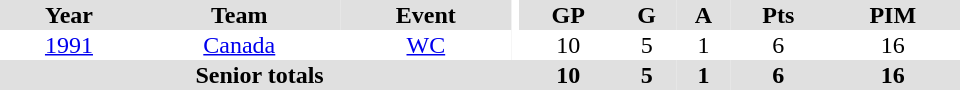<table border="0" cellpadding="1" cellspacing="0" ID="Table3" style="text-align:center; width:40em">
<tr bgcolor="#e0e0e0">
<th>Year</th>
<th>Team</th>
<th>Event</th>
<th rowspan="102" bgcolor="#ffffff"></th>
<th>GP</th>
<th>G</th>
<th>A</th>
<th>Pts</th>
<th>PIM</th>
</tr>
<tr>
<td><a href='#'>1991</a></td>
<td><a href='#'>Canada</a></td>
<td><a href='#'>WC</a></td>
<td>10</td>
<td>5</td>
<td>1</td>
<td>6</td>
<td>16</td>
</tr>
<tr bgcolor="#e0e0e0">
<th colspan="4">Senior totals</th>
<th>10</th>
<th>5</th>
<th>1</th>
<th>6</th>
<th>16</th>
</tr>
</table>
